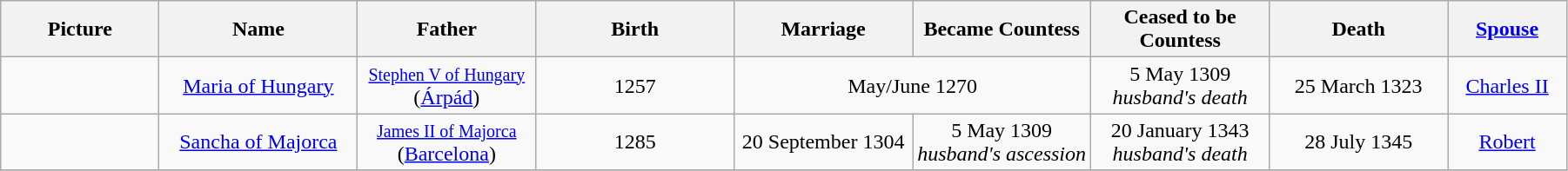<table width=95% class="wikitable">
<tr>
<th width = "8%">Picture</th>
<th width = "10%">Name</th>
<th width = "9%">Father</th>
<th width = "10%">Birth</th>
<th width = "9%">Marriage</th>
<th width = "9%">Became Countess</th>
<th width = "9%">Ceased to be Countess</th>
<th width = "9%">Death</th>
<th width = "6%"><a href='#'>Spouse</a></th>
</tr>
<tr>
<td align="center"></td>
<td align="center"><a href='#'>Maria of Hungary</a></td>
<td align="center"><small><a href='#'>Stephen V of Hungary</a></small><br> (<a href='#'>Árpád</a>)</td>
<td align="center">1257</td>
<td align="center" colspan="2">May/June 1270</td>
<td align="center">5 May 1309<br><em>husband's death</em></td>
<td align="center">25 March 1323</td>
<td align="center"><a href='#'>Charles II</a></td>
</tr>
<tr>
<td align="center"></td>
<td align="center"><a href='#'>Sancha of Majorca</a></td>
<td align="center"><small><a href='#'>James II of Majorca</a></small><br> (<a href='#'>Barcelona</a>)</td>
<td align="center">1285</td>
<td align="center">20 September 1304</td>
<td align="center">5 May 1309<br><em>husband's ascession</em></td>
<td align="center">20 January 1343<br><em>husband's death</em></td>
<td align="center">28 July 1345</td>
<td align="center"><a href='#'>Robert</a></td>
</tr>
<tr>
</tr>
</table>
